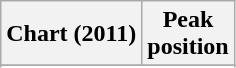<table class="wikitable sortable">
<tr>
<th>Chart (2011)</th>
<th>Peak<br>position</th>
</tr>
<tr>
</tr>
<tr>
</tr>
<tr>
</tr>
<tr>
</tr>
<tr>
</tr>
</table>
